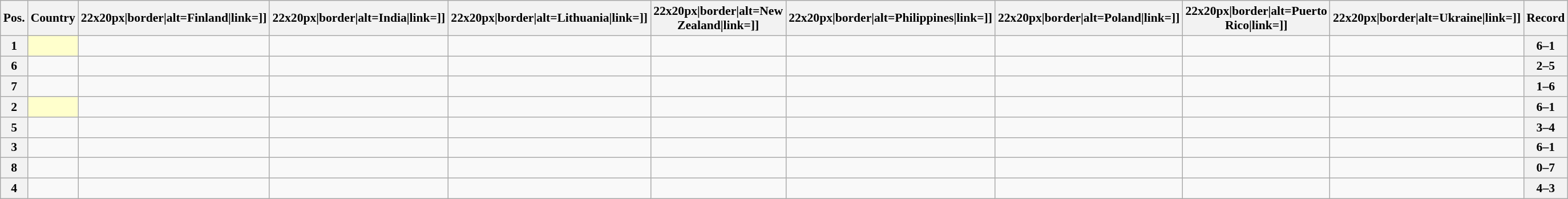<table class="wikitable sortable nowrap" style="text-align:center; font-size:0.9em;">
<tr>
<th>Pos.</th>
<th>Country</th>
<th [[Image:>22x20px|border|alt=Finland|link=]]</th>
<th [[Image:>22x20px|border|alt=India|link=]]</th>
<th [[Image:>22x20px|border|alt=Lithuania|link=]]</th>
<th [[Image:>22x20px|border|alt=New Zealand|link=]]</th>
<th [[Image:>22x20px|border|alt=Philippines|link=]]</th>
<th [[Image:>22x20px|border|alt=Poland|link=]]</th>
<th [[Image:>22x20px|border|alt=Puerto Rico|link=]]</th>
<th [[Image:>22x20px|border|alt=Ukraine|link=]]</th>
<th>Record</th>
</tr>
<tr>
<th>1</th>
<td style="text-align:left; background:#ffffcc;"></td>
<td></td>
<td></td>
<td></td>
<td></td>
<td></td>
<td></td>
<td></td>
<td></td>
<th>6–1</th>
</tr>
<tr>
<th>6</th>
<td style="text-align:left;"></td>
<td></td>
<td></td>
<td></td>
<td></td>
<td></td>
<td></td>
<td></td>
<td></td>
<th>2–5</th>
</tr>
<tr>
<th>7</th>
<td style="text-align:left;"></td>
<td></td>
<td></td>
<td></td>
<td></td>
<td></td>
<td></td>
<td></td>
<td></td>
<th>1–6</th>
</tr>
<tr>
<th>2</th>
<td style="text-align:left; background:#ffffcc;"></td>
<td></td>
<td></td>
<td></td>
<td></td>
<td></td>
<td></td>
<td></td>
<td></td>
<th>6–1</th>
</tr>
<tr>
<th>5</th>
<td style="text-align:left;"></td>
<td></td>
<td></td>
<td></td>
<td></td>
<td></td>
<td></td>
<td></td>
<td></td>
<th>3–4</th>
</tr>
<tr>
<th>3</th>
<td style="text-align:left;"></td>
<td></td>
<td></td>
<td></td>
<td></td>
<td></td>
<td></td>
<td></td>
<td></td>
<th>6–1</th>
</tr>
<tr>
<th>8</th>
<td style="text-align:left;"></td>
<td></td>
<td></td>
<td></td>
<td></td>
<td></td>
<td></td>
<td></td>
<td></td>
<th>0–7</th>
</tr>
<tr>
<th>4</th>
<td style="text-align:left;"></td>
<td></td>
<td></td>
<td></td>
<td></td>
<td></td>
<td></td>
<td></td>
<td></td>
<th>4–3</th>
</tr>
</table>
